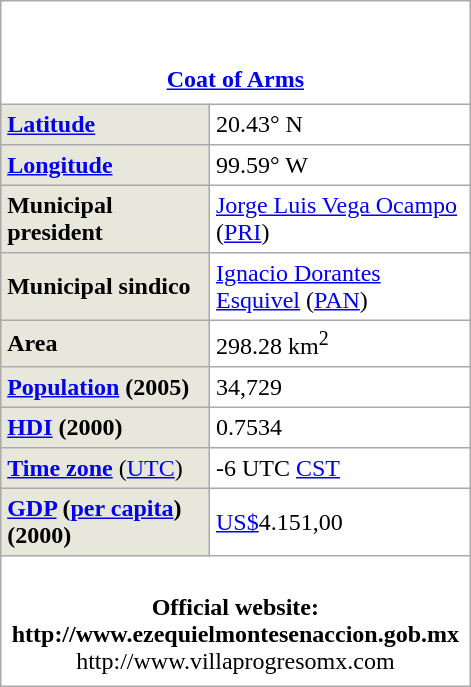<table align=right border=1 cellspacing=0 cellpadding=4 class=toccolours width=300 style="margin: 0 0 1em 1em; border-collapse: collapse; border: 1px #aaa solid">
<tr>
<td align="center" colspan="2"><br><table>
<tr>
<td align="center"><br><strong><a href='#'>Coat of Arms</a></strong></td>
</tr>
</table>
</td>
</tr>
<tr>
<td bgcolor=#E8E7DB><strong><a href='#'>Latitude</a></strong></td>
<td>20.43° N</td>
</tr>
<tr>
<td bgcolor=#E8E7DB><strong><a href='#'>Longitude</a></strong></td>
<td>99.59° W</td>
</tr>
<tr>
<td bgcolor=#E8E7DB><strong>Municipal president</strong></td>
<td><a href='#'>Jorge Luis Vega Ocampo</a> (<a href='#'>PRI</a>)</td>
</tr>
<tr>
<td bgcolor=#E8E7DB><strong>Municipal sindico</strong></td>
<td><a href='#'>Ignacio Dorantes Esquivel</a> (<a href='#'>PAN</a>)</td>
</tr>
<tr>
<td bgcolor=#E8E7DB><strong>Area</strong></td>
<td>298.28 km<sup>2</sup></td>
</tr>
<tr>
<td bgcolor=#E8E7DB><strong><a href='#'>Population</a> (2005)</strong></td>
<td>34,729</td>
</tr>
<tr>
<td bgcolor=#E8E7DB><strong><a href='#'>HDI</a> (2000)</strong></td>
<td>0.7534</td>
</tr>
<tr>
<td bgcolor=#E8E7DB><strong><a href='#'>Time zone</a></strong> (<a href='#'>UTC</a>)</td>
<td>-6 UTC <a href='#'>CST</a></td>
</tr>
<tr>
<td bgcolor=#E8E7DB><strong><a href='#'>GDP</a> (<a href='#'>per capita</a>) (2000)</strong></td>
<td><a href='#'>US$</a>4.151,00</td>
</tr>
<tr>
<td align="center" colspan="2"><br><table>
<tr>
<td align="center"><strong>Official website: http://www.ezequielmontesenaccion.gob.mx</strong><br>http://www.villaprogresomx.com </td>
</tr>
</table>
</td>
</tr>
</table>
